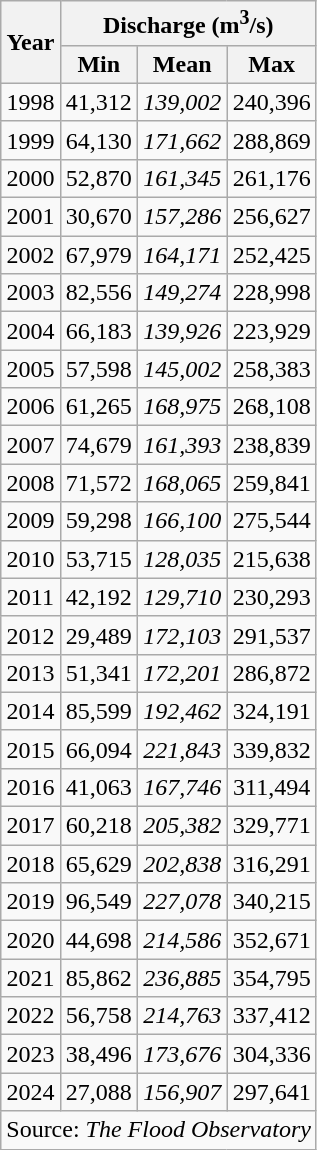<table class="wikitable mw-collapsible mw-collapsed" style="text-align:center;">
<tr>
<th rowspan="2">Year</th>
<th colspan="3">Discharge (m<sup>3</sup>/s)</th>
</tr>
<tr>
<th>Min</th>
<th>Mean</th>
<th>Max</th>
</tr>
<tr>
<td>1998</td>
<td>41,312</td>
<td><em>139,002</em></td>
<td>240,396</td>
</tr>
<tr>
<td>1999</td>
<td>64,130</td>
<td><em>171,662</em></td>
<td>288,869</td>
</tr>
<tr>
<td>2000</td>
<td>52,870</td>
<td><em>161,345</em></td>
<td>261,176</td>
</tr>
<tr>
<td>2001</td>
<td>30,670</td>
<td><em>157,286</em></td>
<td>256,627</td>
</tr>
<tr>
<td>2002</td>
<td>67,979</td>
<td><em>164,171</em></td>
<td>252,425</td>
</tr>
<tr>
<td>2003</td>
<td>82,556</td>
<td><em>149,274</em></td>
<td>228,998</td>
</tr>
<tr>
<td>2004</td>
<td>66,183</td>
<td><em>139,926</em></td>
<td>223,929</td>
</tr>
<tr>
<td>2005</td>
<td>57,598</td>
<td><em>145,002</em></td>
<td>258,383</td>
</tr>
<tr>
<td>2006</td>
<td>61,265</td>
<td><em>168,975</em></td>
<td>268,108</td>
</tr>
<tr>
<td>2007</td>
<td>74,679</td>
<td><em>161,393</em></td>
<td>238,839</td>
</tr>
<tr>
<td>2008</td>
<td>71,572</td>
<td><em>168,065</em></td>
<td>259,841</td>
</tr>
<tr>
<td>2009</td>
<td>59,298</td>
<td><em>166,100</em></td>
<td>275,544</td>
</tr>
<tr>
<td>2010</td>
<td>53,715</td>
<td><em>128,035</em></td>
<td>215,638</td>
</tr>
<tr>
<td>2011</td>
<td>42,192</td>
<td><em>129,710</em></td>
<td>230,293</td>
</tr>
<tr>
<td>2012</td>
<td>29,489</td>
<td><em>172,103</em></td>
<td>291,537</td>
</tr>
<tr>
<td>2013</td>
<td>51,341</td>
<td><em>172,201</em></td>
<td>286,872</td>
</tr>
<tr>
<td>2014</td>
<td>85,599</td>
<td><em>192,462</em></td>
<td>324,191</td>
</tr>
<tr>
<td>2015</td>
<td>66,094</td>
<td><em>221,843</em></td>
<td>339,832</td>
</tr>
<tr>
<td>2016</td>
<td>41,063</td>
<td><em>167,746</em></td>
<td>311,494</td>
</tr>
<tr>
<td>2017</td>
<td>60,218</td>
<td><em>205,382</em></td>
<td>329,771</td>
</tr>
<tr>
<td>2018</td>
<td>65,629</td>
<td><em>202,838</em></td>
<td>316,291</td>
</tr>
<tr>
<td>2019</td>
<td>96,549</td>
<td><em>227,078</em></td>
<td>340,215</td>
</tr>
<tr>
<td>2020</td>
<td>44,698</td>
<td><em>214,586</em></td>
<td>352,671</td>
</tr>
<tr>
<td>2021</td>
<td>85,862</td>
<td><em>236,885</em></td>
<td>354,795</td>
</tr>
<tr>
<td>2022</td>
<td>56,758</td>
<td><em>214,763</em></td>
<td>337,412</td>
</tr>
<tr>
<td>2023</td>
<td>38,496</td>
<td><em>173,676</em></td>
<td>304,336</td>
</tr>
<tr>
<td>2024</td>
<td>27,088</td>
<td><em>156,907</em></td>
<td>297,641</td>
</tr>
<tr>
<td colspan="4">Source: <em>The Flood Observatory</em></td>
</tr>
</table>
